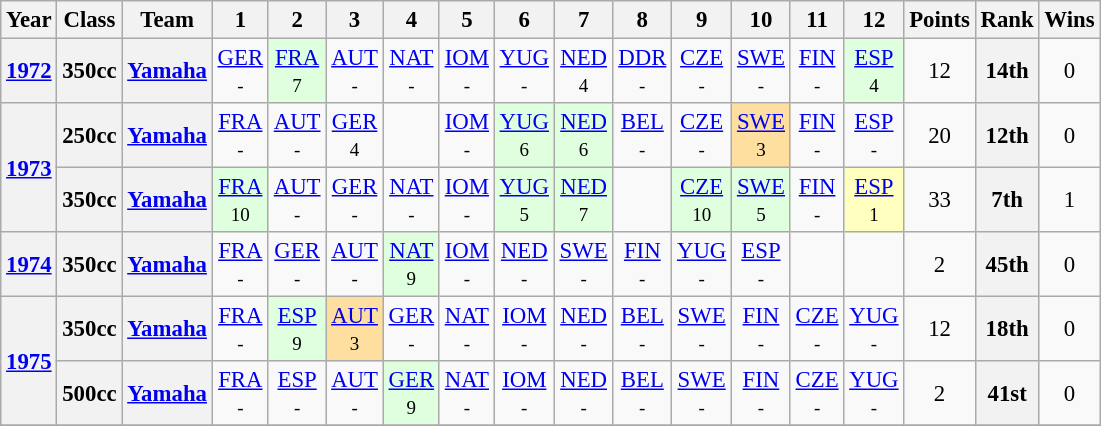<table class="wikitable" style="text-align:center; font-size:95%">
<tr>
<th>Year</th>
<th>Class</th>
<th>Team</th>
<th>1</th>
<th>2</th>
<th>3</th>
<th>4</th>
<th>5</th>
<th>6</th>
<th>7</th>
<th>8</th>
<th>9</th>
<th>10</th>
<th>11</th>
<th>12</th>
<th>Points</th>
<th>Rank</th>
<th>Wins</th>
</tr>
<tr>
<th><a href='#'>1972</a></th>
<th>350cc</th>
<th><a href='#'>Yamaha</a></th>
<td><a href='#'>GER</a><br><small>-</small></td>
<td style="background:#DFFFDF;"><a href='#'>FRA</a><br><small>7</small></td>
<td><a href='#'>AUT</a><br><small>-</small></td>
<td><a href='#'>NAT</a><br><small>-</small></td>
<td><a href='#'>IOM</a><br><small>-</small></td>
<td><a href='#'>YUG</a><br><small>-</small></td>
<td><a href='#'>NED</a><br><small>4</small></td>
<td><a href='#'>DDR</a><br><small>-</small></td>
<td><a href='#'>CZE</a><br><small>-</small></td>
<td><a href='#'>SWE</a><br><small>-</small></td>
<td><a href='#'>FIN</a><br><small>-</small></td>
<td style="background:#DFFFDF;"><a href='#'>ESP</a><br><small>4</small></td>
<td>12</td>
<th>14th</th>
<td>0</td>
</tr>
<tr>
<th rowspan=2><a href='#'>1973</a></th>
<th>250cc</th>
<th><a href='#'>Yamaha</a></th>
<td><a href='#'>FRA</a><br><small>-</small></td>
<td><a href='#'>AUT</a><br><small>-</small></td>
<td><a href='#'>GER</a><br><small>4</small></td>
<td></td>
<td><a href='#'>IOM</a><br><small>-</small></td>
<td style="background:#DFFFDF;"><a href='#'>YUG</a><br><small>6</small></td>
<td style="background:#DFFFDF;"><a href='#'>NED</a><br><small>6</small></td>
<td><a href='#'>BEL</a><br><small>-</small></td>
<td><a href='#'>CZE</a><br><small>-</small></td>
<td style="background:#FFDF9F;"><a href='#'>SWE</a><br><small>3</small></td>
<td><a href='#'>FIN</a><br><small>-</small></td>
<td><a href='#'>ESP</a><br><small>-</small></td>
<td>20</td>
<th>12th</th>
<td>0</td>
</tr>
<tr>
<th>350cc</th>
<th><a href='#'>Yamaha</a></th>
<td style="background:#DFFFDF;"><a href='#'>FRA</a><br><small>10</small></td>
<td><a href='#'>AUT</a><br><small>-</small></td>
<td><a href='#'>GER</a><br><small>-</small></td>
<td><a href='#'>NAT</a><br><small>-</small></td>
<td><a href='#'>IOM</a><br><small>-</small></td>
<td style="background:#DFFFDF;"><a href='#'>YUG</a><br><small>5</small></td>
<td style="background:#DFFFDF;"><a href='#'>NED</a><br><small>7</small></td>
<td></td>
<td style="background:#DFFFDF;"><a href='#'>CZE</a><br><small>10</small></td>
<td style="background:#DFFFDF;"><a href='#'>SWE</a><br><small>5</small></td>
<td><a href='#'>FIN</a><br><small>-</small></td>
<td style="background:#FFFFBF;"><a href='#'>ESP</a><br><small>1</small></td>
<td>33</td>
<th>7th</th>
<td>1</td>
</tr>
<tr>
<th><a href='#'>1974</a></th>
<th>350cc</th>
<th><a href='#'>Yamaha</a></th>
<td><a href='#'>FRA</a><br><small>-</small></td>
<td><a href='#'>GER</a><br><small>-</small></td>
<td><a href='#'>AUT</a><br><small>-</small></td>
<td style="background:#DFFFDF;"><a href='#'>NAT</a><br><small>9</small></td>
<td><a href='#'>IOM</a><br><small>-</small></td>
<td><a href='#'>NED</a><br><small>-</small></td>
<td><a href='#'>SWE</a><br><small>-</small></td>
<td><a href='#'>FIN</a><br><small>-</small></td>
<td><a href='#'>YUG</a><br><small>-</small></td>
<td><a href='#'>ESP</a><br><small>-</small></td>
<td></td>
<td></td>
<td>2</td>
<th>45th</th>
<td>0</td>
</tr>
<tr>
<th rowspan=2><a href='#'>1975</a></th>
<th>350cc</th>
<th><a href='#'>Yamaha</a></th>
<td><a href='#'>FRA</a><br><small>-</small></td>
<td style="background:#DFFFDF;"><a href='#'>ESP</a><br><small>9</small></td>
<td style="background:#FFDF9F;"><a href='#'>AUT</a><br><small>3</small></td>
<td><a href='#'>GER</a><br><small>-</small></td>
<td><a href='#'>NAT</a><br><small>-</small></td>
<td><a href='#'>IOM</a><br><small>-</small></td>
<td><a href='#'>NED</a><br><small>-</small></td>
<td><a href='#'>BEL</a><br><small>-</small></td>
<td><a href='#'>SWE</a><br><small>-</small></td>
<td><a href='#'>FIN</a><br><small>-</small></td>
<td><a href='#'>CZE</a><br><small>-</small></td>
<td><a href='#'>YUG</a><br><small>-</small></td>
<td>12</td>
<th>18th</th>
<td>0</td>
</tr>
<tr>
<th>500cc</th>
<th><a href='#'>Yamaha</a></th>
<td><a href='#'>FRA</a><br><small>-</small></td>
<td><a href='#'>ESP</a><br><small>-</small></td>
<td><a href='#'>AUT</a><br><small>-</small></td>
<td style="background:#DFFFDF;"><a href='#'>GER</a><br><small>9</small></td>
<td><a href='#'>NAT</a><br><small>-</small></td>
<td><a href='#'>IOM</a><br><small>-</small></td>
<td><a href='#'>NED</a><br><small>-</small></td>
<td><a href='#'>BEL</a><br><small>-</small></td>
<td><a href='#'>SWE</a><br><small>-</small></td>
<td><a href='#'>FIN</a><br><small>-</small></td>
<td><a href='#'>CZE</a><br><small>-</small></td>
<td><a href='#'>YUG</a><br><small>-</small></td>
<td>2</td>
<th>41st</th>
<td>0</td>
</tr>
<tr>
</tr>
</table>
